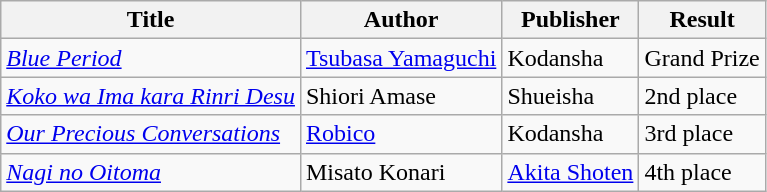<table class="wikitable">
<tr>
<th>Title</th>
<th>Author</th>
<th>Publisher</th>
<th>Result</th>
</tr>
<tr>
<td><em><a href='#'>Blue Period</a></em></td>
<td><a href='#'>Tsubasa Yamaguchi</a></td>
<td>Kodansha</td>
<td>Grand Prize</td>
</tr>
<tr>
<td><em><a href='#'>Koko wa Ima kara Rinri Desu</a></em></td>
<td>Shiori Amase</td>
<td>Shueisha</td>
<td>2nd place</td>
</tr>
<tr>
<td><em><a href='#'>Our Precious Conversations</a></em></td>
<td><a href='#'>Robico</a></td>
<td>Kodansha</td>
<td>3rd place</td>
</tr>
<tr>
<td><em><a href='#'>Nagi no Oitoma</a></em></td>
<td>Misato Konari</td>
<td><a href='#'>Akita Shoten</a></td>
<td>4th place</td>
</tr>
</table>
